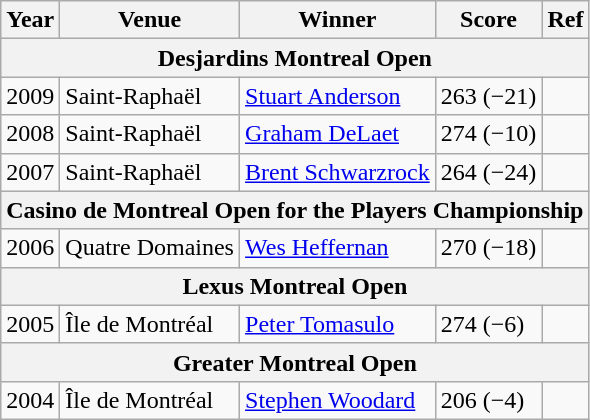<table class=wikitable>
<tr>
<th>Year</th>
<th>Venue</th>
<th>Winner</th>
<th>Score</th>
<th>Ref</th>
</tr>
<tr>
<th colspan=5>Desjardins Montreal Open</th>
</tr>
<tr>
<td>2009</td>
<td>Saint-Raphaël</td>
<td> <a href='#'>Stuart Anderson</a></td>
<td>263 (−21)</td>
<td></td>
</tr>
<tr>
<td>2008</td>
<td>Saint-Raphaël</td>
<td> <a href='#'>Graham DeLaet</a></td>
<td>274 (−10)</td>
<td></td>
</tr>
<tr>
<td>2007</td>
<td>Saint-Raphaël</td>
<td> <a href='#'>Brent Schwarzrock</a></td>
<td>264 (−24)</td>
<td></td>
</tr>
<tr>
<th colspan=5>Casino de Montreal Open for the Players Championship</th>
</tr>
<tr>
<td>2006</td>
<td>Quatre Domaines</td>
<td> <a href='#'>Wes Heffernan</a></td>
<td>270 (−18)</td>
<td></td>
</tr>
<tr>
<th colspan=5>Lexus Montreal Open</th>
</tr>
<tr>
<td>2005</td>
<td>Île de Montréal</td>
<td> <a href='#'>Peter Tomasulo</a></td>
<td>274 (−6)</td>
<td></td>
</tr>
<tr>
<th colspan=5>Greater Montreal Open</th>
</tr>
<tr>
<td>2004</td>
<td>Île de Montréal</td>
<td> <a href='#'>Stephen Woodard</a></td>
<td>206 (−4)</td>
<td></td>
</tr>
</table>
